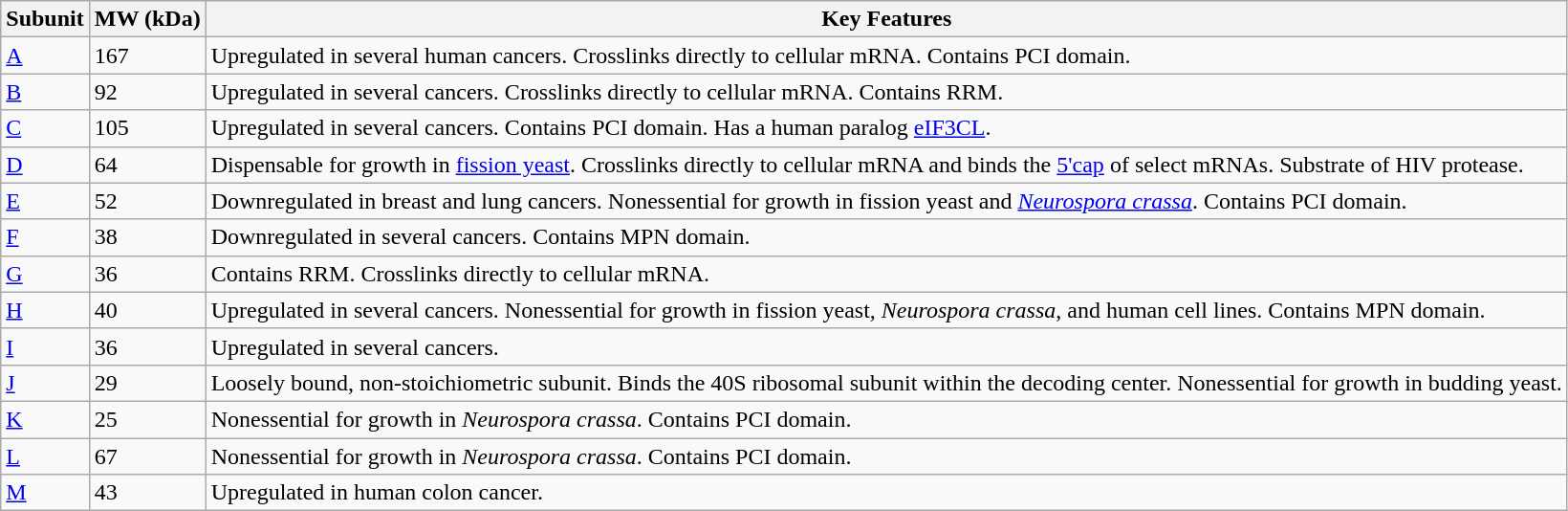<table class="wikitable">
<tr>
<th>Subunit</th>
<th>MW (kDa)</th>
<th>Key Features</th>
</tr>
<tr>
<td><a href='#'>A</a></td>
<td>167</td>
<td>Upregulated in several human cancers. Crosslinks directly to cellular mRNA. Contains PCI domain.</td>
</tr>
<tr>
<td><a href='#'>B</a></td>
<td>92</td>
<td>Upregulated in several cancers. Crosslinks directly to cellular mRNA. Contains RRM.</td>
</tr>
<tr>
<td><a href='#'>C</a></td>
<td>105</td>
<td>Upregulated in several cancers. Contains PCI domain. Has a human paralog <a href='#'>eIF3CL</a>.</td>
</tr>
<tr>
<td><a href='#'>D</a></td>
<td>64</td>
<td>Dispensable for growth in <a href='#'>fission yeast</a>. Crosslinks directly to cellular mRNA and binds the <a href='#'>5'cap</a> of select mRNAs. Substrate of HIV protease.</td>
</tr>
<tr>
<td><a href='#'>E</a></td>
<td>52</td>
<td>Downregulated in breast and lung cancers. Nonessential for growth in fission yeast and <em><a href='#'>Neurospora crassa</a></em>. Contains PCI domain.</td>
</tr>
<tr>
<td><a href='#'>F</a></td>
<td>38</td>
<td>Downregulated in several cancers. Contains MPN domain.</td>
</tr>
<tr>
<td><a href='#'>G</a></td>
<td>36</td>
<td>Contains RRM. Crosslinks directly to cellular mRNA.</td>
</tr>
<tr>
<td><a href='#'>H</a></td>
<td>40</td>
<td>Upregulated in several cancers. Nonessential for growth in fission yeast, <em>Neurospora crassa</em>, and human cell lines. Contains MPN domain.</td>
</tr>
<tr>
<td><a href='#'>I</a></td>
<td>36</td>
<td>Upregulated in several cancers.</td>
</tr>
<tr>
<td><a href='#'>J</a></td>
<td>29</td>
<td>Loosely bound, non-stoichiometric subunit. Binds the 40S ribosomal subunit within the decoding center. Nonessential for growth in budding yeast.</td>
</tr>
<tr>
<td><a href='#'>K</a></td>
<td>25</td>
<td>Nonessential for growth in <em>Neurospora crassa</em>. Contains PCI domain.</td>
</tr>
<tr>
<td><a href='#'>L</a></td>
<td>67</td>
<td>Nonessential for growth in <em>Neurospora crassa</em>. Contains PCI domain.</td>
</tr>
<tr>
<td><a href='#'>M</a></td>
<td>43</td>
<td>Upregulated in human colon cancer.</td>
</tr>
</table>
